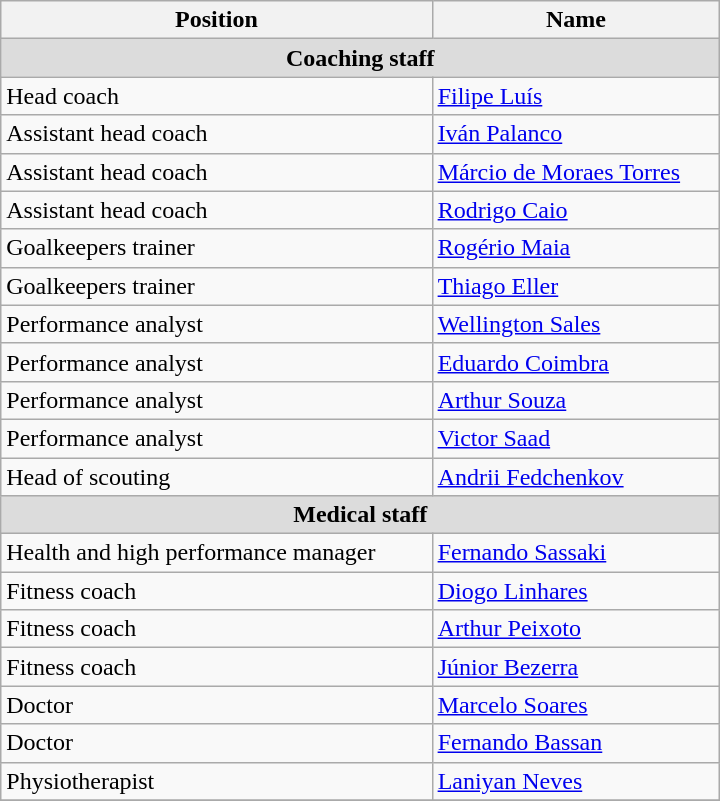<table style="width:38%;" class="wikitable">
<tr>
<th>Position</th>
<th>Name</th>
</tr>
<tr>
<th colspan="2" style="background:#dcdcdc; text-align:center">Coaching staff</th>
</tr>
<tr>
<td>Head coach</td>
<td> <a href='#'>Filipe Luís</a></td>
</tr>
<tr>
<td>Assistant head coach</td>
<td> <a href='#'>Iván Palanco</a></td>
</tr>
<tr>
<td>Assistant head coach</td>
<td> <a href='#'>Márcio de Moraes Torres</a></td>
</tr>
<tr>
<td>Assistant head coach</td>
<td> <a href='#'>Rodrigo Caio</a></td>
</tr>
<tr>
<td>Goalkeepers trainer</td>
<td> <a href='#'>Rogério Maia</a></td>
</tr>
<tr>
<td>Goalkeepers trainer</td>
<td> <a href='#'>Thiago Eller</a></td>
</tr>
<tr>
<td>Performance analyst</td>
<td> <a href='#'>Wellington Sales</a></td>
</tr>
<tr>
<td>Performance analyst</td>
<td> <a href='#'>Eduardo Coimbra</a></td>
</tr>
<tr>
<td>Performance analyst</td>
<td> <a href='#'>Arthur Souza</a></td>
</tr>
<tr>
<td>Performance analyst</td>
<td> <a href='#'>Victor Saad</a></td>
</tr>
<tr>
<td>Head of scouting</td>
<td> <a href='#'>Andrii Fedchenkov</a></td>
</tr>
<tr>
<th colspan="2" style="background:#dcdcdc; text-align:center">Medical staff</th>
</tr>
<tr>
<td>Health and high performance manager</td>
<td> <a href='#'>Fernando Sassaki</a></td>
</tr>
<tr>
<td>Fitness coach</td>
<td> <a href='#'>Diogo Linhares</a></td>
</tr>
<tr>
<td>Fitness coach</td>
<td> <a href='#'>Arthur Peixoto</a></td>
</tr>
<tr>
<td>Fitness coach</td>
<td> <a href='#'>Júnior Bezerra</a></td>
</tr>
<tr>
<td>Doctor</td>
<td> <a href='#'>Marcelo Soares</a></td>
</tr>
<tr>
<td>Doctor</td>
<td> <a href='#'>Fernando Bassan</a></td>
</tr>
<tr>
<td>Physiotherapist</td>
<td> <a href='#'>Laniyan Neves</a></td>
</tr>
<tr>
</tr>
</table>
